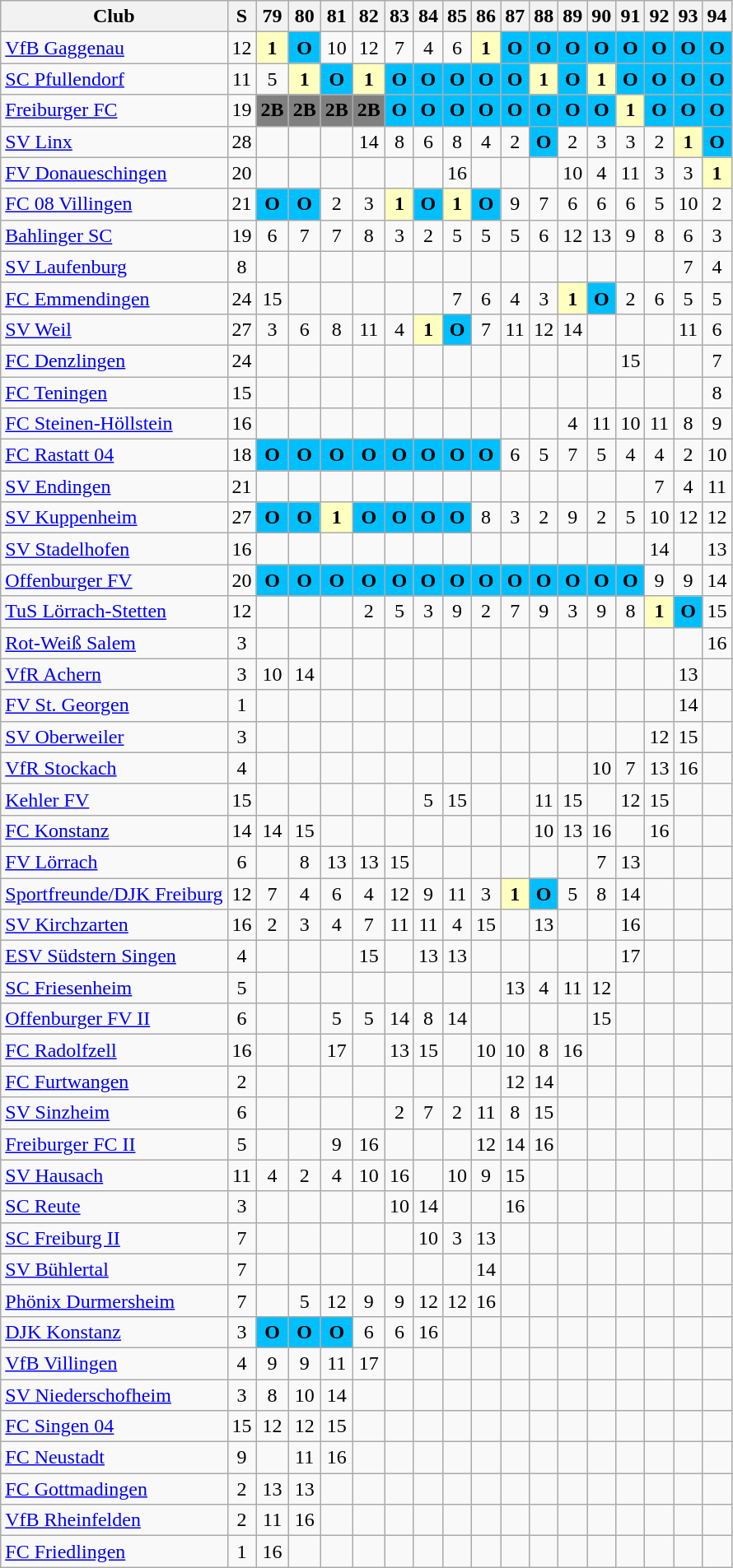<table class="wikitable sortable">
<tr>
<th>Club</th>
<th>S</th>
<th class="unsortable">79</th>
<th class="unsortable">80</th>
<th class="unsortable">81</th>
<th class="unsortable">82</th>
<th class="unsortable">83</th>
<th class="unsortable">84</th>
<th class="unsortable">85</th>
<th class="unsortable">86</th>
<th class="unsortable">87</th>
<th class="unsortable">88</th>
<th class="unsortable">89</th>
<th class="unsortable">90</th>
<th class="unsortable">91</th>
<th class="unsortable">92</th>
<th class="unsortable">93</th>
<th class="unsortable">94</th>
</tr>
<tr align="center">
<td align="left"><a href='#'>VfB Gaggenau</a></td>
<td>12</td>
<td style="background:#ffffbf"><strong>1</strong></td>
<td style="background:#00BFFF"><strong>O</strong></td>
<td>10</td>
<td>12</td>
<td>7</td>
<td>4</td>
<td>6</td>
<td style="background:#ffffbf"><strong>1</strong></td>
<td style="background:#00BFFF"><strong>O</strong></td>
<td style="background:#00BFFF"><strong>O</strong></td>
<td style="background:#00BFFF"><strong>O</strong></td>
<td style="background:#00BFFF"><strong>O</strong></td>
<td style="background:#00BFFF"><strong>O</strong></td>
<td style="background:#00BFFF"><strong>O</strong></td>
<td style="background:#00BFFF"><strong>O</strong></td>
<td style="background:#00BFFF"><strong>O</strong></td>
</tr>
<tr align="center">
<td align="left"><a href='#'>SC Pfullendorf</a></td>
<td>11</td>
<td>5</td>
<td style="background:#ffffbf"><strong>1</strong></td>
<td style="background:#00BFFF"><strong>O</strong></td>
<td style="background:#ffffbf"><strong>1</strong></td>
<td style="background:#00BFFF"><strong>O</strong></td>
<td style="background:#00BFFF"><strong>O</strong></td>
<td style="background:#00BFFF"><strong>O</strong></td>
<td style="background:#00BFFF"><strong>O</strong></td>
<td style="background:#00BFFF"><strong>O</strong></td>
<td style="background:#ffffbf"><strong>1</strong></td>
<td style="background:#00BFFF"><strong>O</strong></td>
<td style="background:#ffffbf"><strong>1</strong></td>
<td style="background:#00BFFF"><strong>O</strong></td>
<td style="background:#00BFFF"><strong>O</strong></td>
<td style="background:#00BFFF"><strong>O</strong></td>
<td style="background:#00BFFF"><strong>O</strong></td>
</tr>
<tr align="center">
<td align="left"><a href='#'>Freiburger FC</a></td>
<td>19</td>
<td style="background:#808080"><strong>2B</strong></td>
<td style="background:#808080"><strong>2B</strong></td>
<td style="background:#808080"><strong>2B</strong></td>
<td style="background:#808080"><strong>2B</strong></td>
<td style="background:#00BFFF"><strong>O</strong></td>
<td style="background:#00BFFF"><strong>O</strong></td>
<td style="background:#00BFFF"><strong>O</strong></td>
<td style="background:#00BFFF"><strong>O</strong></td>
<td style="background:#00BFFF"><strong>O</strong></td>
<td style="background:#00BFFF"><strong>O</strong></td>
<td style="background:#00BFFF"><strong>O</strong></td>
<td style="background:#00BFFF"><strong>O</strong></td>
<td style="background:#ffffbf"><strong>1</strong></td>
<td style="background:#00BFFF"><strong>O</strong></td>
<td style="background:#00BFFF"><strong>O</strong></td>
<td style="background:#00BFFF"><strong>O</strong></td>
</tr>
<tr align="center">
<td align="left"><a href='#'>SV Linx</a></td>
<td>28</td>
<td></td>
<td></td>
<td></td>
<td>14</td>
<td>8</td>
<td>6</td>
<td>8</td>
<td>4</td>
<td>2</td>
<td style="background:#00BFFF"><strong>O</strong></td>
<td>2</td>
<td>3</td>
<td>3</td>
<td>2</td>
<td style="background:#ffffbf"><strong>1</strong></td>
<td style="background:#00BFFF"><strong>O</strong></td>
</tr>
<tr align="center">
<td align="left"><a href='#'>FV Donaueschingen</a></td>
<td>20</td>
<td></td>
<td></td>
<td></td>
<td></td>
<td></td>
<td></td>
<td>16</td>
<td></td>
<td></td>
<td></td>
<td>10</td>
<td>4</td>
<td>11</td>
<td>3</td>
<td>3</td>
<td style="background:#ffffbf"><strong>1</strong></td>
</tr>
<tr align="center">
<td align="left"><a href='#'>FC 08 Villingen</a></td>
<td>21</td>
<td style="background:#00BFFF"><strong>O</strong></td>
<td style="background:#00BFFF"><strong>O</strong></td>
<td>2</td>
<td>3</td>
<td style="background:#ffffbf"><strong>1</strong></td>
<td style="background:#00BFFF"><strong>O</strong></td>
<td style="background:#ffffbf"><strong>1</strong></td>
<td style="background:#00BFFF"><strong>O</strong></td>
<td>9</td>
<td>7</td>
<td>6</td>
<td>6</td>
<td>6</td>
<td>5</td>
<td>10</td>
<td>2</td>
</tr>
<tr align="center">
<td align="left"><a href='#'>Bahlinger SC</a></td>
<td>19</td>
<td>6</td>
<td>7</td>
<td>7</td>
<td>8</td>
<td>3</td>
<td>2</td>
<td>5</td>
<td>5</td>
<td>5</td>
<td>6</td>
<td>12</td>
<td>13</td>
<td>9</td>
<td>8</td>
<td>6</td>
<td>3</td>
</tr>
<tr align="center">
<td align="left"><a href='#'>SV Laufenburg</a></td>
<td>8</td>
<td></td>
<td></td>
<td></td>
<td></td>
<td></td>
<td></td>
<td></td>
<td></td>
<td></td>
<td></td>
<td></td>
<td></td>
<td></td>
<td></td>
<td>7</td>
<td>4</td>
</tr>
<tr align="center">
<td align="left"><a href='#'>FC Emmendingen</a></td>
<td>24</td>
<td>15</td>
<td></td>
<td></td>
<td></td>
<td></td>
<td></td>
<td>7</td>
<td>6</td>
<td>4</td>
<td>3</td>
<td style="background:#ffffbf"><strong>1</strong></td>
<td style="background:#00BFFF"><strong>O</strong></td>
<td>2</td>
<td>6</td>
<td>5</td>
<td>5</td>
</tr>
<tr align="center">
<td align="left"><a href='#'>SV Weil</a></td>
<td>27</td>
<td>3</td>
<td>6</td>
<td>8</td>
<td>11</td>
<td>4</td>
<td style="background:#ffffbf"><strong>1</strong></td>
<td style="background:#00BFFF"><strong>O</strong></td>
<td>7</td>
<td>11</td>
<td>12</td>
<td>14</td>
<td></td>
<td></td>
<td></td>
<td>11</td>
<td>6</td>
</tr>
<tr align="center">
<td align="left"><a href='#'>FC Denzlingen</a></td>
<td>24</td>
<td></td>
<td></td>
<td></td>
<td></td>
<td></td>
<td></td>
<td></td>
<td></td>
<td></td>
<td></td>
<td></td>
<td></td>
<td>15</td>
<td></td>
<td></td>
<td>7</td>
</tr>
<tr align="center">
<td align="left"><a href='#'>FC Teningen</a></td>
<td>15</td>
<td></td>
<td></td>
<td></td>
<td></td>
<td></td>
<td></td>
<td></td>
<td></td>
<td></td>
<td></td>
<td></td>
<td></td>
<td></td>
<td></td>
<td></td>
<td>8</td>
</tr>
<tr align="center">
<td align="left"><a href='#'>FC Steinen-Höllstein</a></td>
<td>16</td>
<td></td>
<td></td>
<td></td>
<td></td>
<td></td>
<td></td>
<td></td>
<td></td>
<td></td>
<td></td>
<td>4</td>
<td>11</td>
<td>10</td>
<td>11</td>
<td>8</td>
<td>9</td>
</tr>
<tr align="center">
<td align="left"><a href='#'>FC Rastatt 04</a></td>
<td>18</td>
<td style="background:#00BFFF"><strong>O</strong></td>
<td style="background:#00BFFF"><strong>O</strong></td>
<td style="background:#00BFFF"><strong>O</strong></td>
<td style="background:#00BFFF"><strong>O</strong></td>
<td style="background:#00BFFF"><strong>O</strong></td>
<td style="background:#00BFFF"><strong>O</strong></td>
<td style="background:#00BFFF"><strong>O</strong></td>
<td style="background:#00BFFF"><strong>O</strong></td>
<td>6</td>
<td>5</td>
<td>7</td>
<td>5</td>
<td>4</td>
<td>4</td>
<td>2</td>
<td>10</td>
</tr>
<tr align="center">
<td align="left"><a href='#'>SV Endingen</a></td>
<td>21</td>
<td></td>
<td></td>
<td></td>
<td></td>
<td></td>
<td></td>
<td></td>
<td></td>
<td></td>
<td></td>
<td></td>
<td></td>
<td></td>
<td>7</td>
<td>4</td>
<td>11</td>
</tr>
<tr align="center">
<td align="left"><a href='#'>SV Kuppenheim</a></td>
<td>27</td>
<td style="background:#00BFFF"><strong>O</strong></td>
<td style="background:#00BFFF"><strong>O</strong></td>
<td style="background:#ffffbf"><strong>1</strong></td>
<td style="background:#00BFFF"><strong>O</strong></td>
<td style="background:#00BFFF"><strong>O</strong></td>
<td style="background:#00BFFF"><strong>O</strong></td>
<td style="background:#00BFFF"><strong>O</strong></td>
<td>8</td>
<td>3</td>
<td>2</td>
<td>9</td>
<td>2</td>
<td>5</td>
<td>10</td>
<td>12</td>
<td>12</td>
</tr>
<tr align="center">
<td align="left"><a href='#'>SV Stadelhofen</a></td>
<td>16</td>
<td></td>
<td></td>
<td></td>
<td></td>
<td></td>
<td></td>
<td></td>
<td></td>
<td></td>
<td></td>
<td></td>
<td></td>
<td></td>
<td>14</td>
<td></td>
<td>13</td>
</tr>
<tr align="center">
<td align="left"><a href='#'>Offenburger FV</a></td>
<td>20</td>
<td style="background:#00BFFF"><strong>O</strong></td>
<td style="background:#00BFFF"><strong>O</strong></td>
<td style="background:#00BFFF"><strong>O</strong></td>
<td style="background:#00BFFF"><strong>O</strong></td>
<td style="background:#00BFFF"><strong>O</strong></td>
<td style="background:#00BFFF"><strong>O</strong></td>
<td style="background:#00BFFF"><strong>O</strong></td>
<td style="background:#00BFFF"><strong>O</strong></td>
<td style="background:#00BFFF"><strong>O</strong></td>
<td style="background:#00BFFF"><strong>O</strong></td>
<td style="background:#00BFFF"><strong>O</strong></td>
<td style="background:#00BFFF"><strong>O</strong></td>
<td style="background:#00BFFF"><strong>O</strong></td>
<td>9</td>
<td>9</td>
<td>14</td>
</tr>
<tr align="center">
<td align="left"><a href='#'>TuS Lörrach-Stetten</a></td>
<td>12</td>
<td></td>
<td></td>
<td></td>
<td>2</td>
<td>5</td>
<td>3</td>
<td>9</td>
<td>2</td>
<td>7</td>
<td>9</td>
<td>3</td>
<td>9</td>
<td>8</td>
<td style="background:#ffffbf"><strong>1</strong></td>
<td style="background:#00BFFF"><strong>O</strong></td>
<td>15</td>
</tr>
<tr align="center">
<td align="left"><a href='#'>Rot-Weiß Salem</a></td>
<td>3</td>
<td></td>
<td></td>
<td></td>
<td></td>
<td></td>
<td></td>
<td></td>
<td></td>
<td></td>
<td></td>
<td></td>
<td></td>
<td></td>
<td></td>
<td></td>
<td>16</td>
</tr>
<tr align="center">
<td align="left"><a href='#'>VfR Achern</a></td>
<td>3</td>
<td>10</td>
<td>14</td>
<td></td>
<td></td>
<td></td>
<td></td>
<td></td>
<td></td>
<td></td>
<td></td>
<td></td>
<td></td>
<td></td>
<td></td>
<td>13</td>
<td></td>
</tr>
<tr align="center">
<td align="left"><a href='#'>FV St. Georgen</a></td>
<td>1</td>
<td></td>
<td></td>
<td></td>
<td></td>
<td></td>
<td></td>
<td></td>
<td></td>
<td></td>
<td></td>
<td></td>
<td></td>
<td></td>
<td></td>
<td>14</td>
<td></td>
</tr>
<tr align="center">
<td align="left"><a href='#'>SV Oberweiler</a></td>
<td>3</td>
<td></td>
<td></td>
<td></td>
<td></td>
<td></td>
<td></td>
<td></td>
<td></td>
<td></td>
<td></td>
<td></td>
<td></td>
<td></td>
<td>12</td>
<td>15</td>
<td></td>
</tr>
<tr align="center">
<td align="left"><a href='#'>VfR Stockach</a></td>
<td>4</td>
<td></td>
<td></td>
<td></td>
<td></td>
<td></td>
<td></td>
<td></td>
<td></td>
<td></td>
<td></td>
<td></td>
<td>10</td>
<td>7</td>
<td>13</td>
<td>16</td>
<td></td>
</tr>
<tr align="center">
<td align="left"><a href='#'>Kehler FV</a></td>
<td>15</td>
<td></td>
<td></td>
<td></td>
<td></td>
<td></td>
<td>5</td>
<td>15</td>
<td></td>
<td></td>
<td>11</td>
<td>15</td>
<td></td>
<td>12</td>
<td>15</td>
<td></td>
<td></td>
</tr>
<tr align="center">
<td align="left"><a href='#'>FC Konstanz</a></td>
<td>14</td>
<td>14</td>
<td>15</td>
<td></td>
<td></td>
<td></td>
<td></td>
<td></td>
<td></td>
<td></td>
<td>10</td>
<td>13</td>
<td>16</td>
<td></td>
<td>16</td>
<td></td>
<td></td>
</tr>
<tr align="center">
<td align="left"><a href='#'>FV Lörrach</a></td>
<td>6</td>
<td></td>
<td>8</td>
<td>13</td>
<td>13</td>
<td>15</td>
<td></td>
<td></td>
<td></td>
<td></td>
<td></td>
<td></td>
<td>7</td>
<td>13</td>
<td></td>
<td></td>
<td></td>
</tr>
<tr align="center">
<td align="left"><a href='#'>Sportfreunde/DJK Freiburg</a></td>
<td>12</td>
<td>7</td>
<td>4</td>
<td>6</td>
<td>4</td>
<td>12</td>
<td>9</td>
<td>11</td>
<td>3</td>
<td style="background:#ffffbf"><strong>1</strong></td>
<td style="background:#00BFFF"><strong>O</strong></td>
<td>5</td>
<td>8</td>
<td>14</td>
<td></td>
<td></td>
<td></td>
</tr>
<tr align="center">
<td align="left"><a href='#'>SV Kirchzarten</a></td>
<td>16</td>
<td>2</td>
<td>3</td>
<td>4</td>
<td>7</td>
<td>11</td>
<td>11</td>
<td>4</td>
<td>15</td>
<td></td>
<td>13</td>
<td></td>
<td></td>
<td>16</td>
<td></td>
<td></td>
<td></td>
</tr>
<tr align="center">
<td align="left"><a href='#'>ESV Südstern Singen</a></td>
<td>4</td>
<td></td>
<td></td>
<td></td>
<td>15</td>
<td></td>
<td>13</td>
<td>13</td>
<td></td>
<td></td>
<td></td>
<td></td>
<td></td>
<td>17</td>
<td></td>
<td></td>
<td></td>
</tr>
<tr align="center">
<td align="left"><a href='#'>SC Friesenheim</a></td>
<td>5</td>
<td></td>
<td></td>
<td></td>
<td></td>
<td></td>
<td></td>
<td></td>
<td></td>
<td>13</td>
<td>4</td>
<td>11</td>
<td>12</td>
<td></td>
<td></td>
<td></td>
<td></td>
</tr>
<tr align="center">
<td align="left"><a href='#'>Offenburger FV II</a></td>
<td>6</td>
<td></td>
<td></td>
<td>5</td>
<td>5</td>
<td>14</td>
<td>8</td>
<td>14</td>
<td></td>
<td></td>
<td></td>
<td></td>
<td>15</td>
<td></td>
<td></td>
<td></td>
<td></td>
</tr>
<tr align="center">
<td align="left"><a href='#'>FC Radolfzell</a></td>
<td>16</td>
<td></td>
<td></td>
<td>17</td>
<td></td>
<td>13</td>
<td>15</td>
<td></td>
<td>10</td>
<td>10</td>
<td>8</td>
<td>16</td>
<td></td>
<td></td>
<td></td>
<td></td>
<td></td>
</tr>
<tr align="center">
<td align="left"><a href='#'>FC Furtwangen</a></td>
<td>2</td>
<td></td>
<td></td>
<td></td>
<td></td>
<td></td>
<td></td>
<td></td>
<td></td>
<td>12</td>
<td>14</td>
<td></td>
<td></td>
<td></td>
<td></td>
<td></td>
<td></td>
</tr>
<tr align="center">
<td align="left"><a href='#'>SV Sinzheim</a></td>
<td>6</td>
<td></td>
<td></td>
<td></td>
<td></td>
<td>2</td>
<td>7</td>
<td>2</td>
<td>11</td>
<td>8</td>
<td>15</td>
<td></td>
<td></td>
<td></td>
<td></td>
<td></td>
<td></td>
</tr>
<tr align="center">
<td align="left"><a href='#'>Freiburger FC II</a></td>
<td>5</td>
<td></td>
<td></td>
<td>9</td>
<td>16</td>
<td></td>
<td></td>
<td></td>
<td>12</td>
<td>14</td>
<td>16</td>
<td></td>
<td></td>
<td></td>
<td></td>
<td></td>
<td></td>
</tr>
<tr align="center">
<td align="left"><a href='#'>SV Hausach</a></td>
<td>11</td>
<td>4</td>
<td>2</td>
<td>4</td>
<td>10</td>
<td>16</td>
<td></td>
<td>10</td>
<td>9</td>
<td>15</td>
<td></td>
<td></td>
<td></td>
<td></td>
<td></td>
<td></td>
<td></td>
</tr>
<tr align="center">
<td align="left"><a href='#'>SC Reute</a></td>
<td>3</td>
<td></td>
<td></td>
<td></td>
<td></td>
<td>10</td>
<td>14</td>
<td></td>
<td></td>
<td>16</td>
<td></td>
<td></td>
<td></td>
<td></td>
<td></td>
<td></td>
<td></td>
</tr>
<tr align="center">
<td align="left"><a href='#'>SC Freiburg II</a></td>
<td>7</td>
<td></td>
<td></td>
<td></td>
<td></td>
<td></td>
<td>10</td>
<td>3</td>
<td>13</td>
<td></td>
<td></td>
<td></td>
<td></td>
<td></td>
<td></td>
<td></td>
<td></td>
</tr>
<tr align="center">
<td align="left"><a href='#'>SV Bühlertal</a></td>
<td>7</td>
<td></td>
<td></td>
<td></td>
<td></td>
<td></td>
<td></td>
<td></td>
<td>14</td>
<td></td>
<td></td>
<td></td>
<td></td>
<td></td>
<td></td>
<td></td>
<td></td>
</tr>
<tr align="center">
<td align="left"><a href='#'>Phönix Durmersheim</a></td>
<td>7</td>
<td></td>
<td>5</td>
<td>12</td>
<td>9</td>
<td>9</td>
<td>12</td>
<td>12</td>
<td>16</td>
<td></td>
<td></td>
<td></td>
<td></td>
<td></td>
<td></td>
<td></td>
<td></td>
</tr>
<tr align="center">
<td align="left"><a href='#'>DJK Konstanz</a></td>
<td>3</td>
<td style="background:#00BFFF"><strong>O</strong></td>
<td style="background:#00BFFF"><strong>O</strong></td>
<td style="background:#00BFFF"><strong>O</strong></td>
<td>6</td>
<td>6</td>
<td>16</td>
<td></td>
<td></td>
<td></td>
<td></td>
<td></td>
<td></td>
<td></td>
<td></td>
<td></td>
<td></td>
</tr>
<tr align="center">
<td align="left"><a href='#'>VfB Villingen</a></td>
<td>4</td>
<td>9</td>
<td>9</td>
<td>11</td>
<td>17</td>
<td></td>
<td></td>
<td></td>
<td></td>
<td></td>
<td></td>
<td></td>
<td></td>
<td></td>
<td></td>
<td></td>
<td></td>
</tr>
<tr align="center">
<td align="left"><a href='#'>SV Niederschofheim</a></td>
<td>3</td>
<td>8</td>
<td>10</td>
<td>14</td>
<td></td>
<td></td>
<td></td>
<td></td>
<td></td>
<td></td>
<td></td>
<td></td>
<td></td>
<td></td>
<td></td>
<td></td>
<td></td>
</tr>
<tr align="center">
<td align="left"><a href='#'>FC Singen 04</a></td>
<td>15</td>
<td>12</td>
<td>12</td>
<td>15</td>
<td></td>
<td></td>
<td></td>
<td></td>
<td></td>
<td></td>
<td></td>
<td></td>
<td></td>
<td></td>
<td></td>
<td></td>
<td></td>
</tr>
<tr align="center">
<td align="left"><a href='#'>FC Neustadt</a></td>
<td>9</td>
<td></td>
<td>11</td>
<td>16</td>
<td></td>
<td></td>
<td></td>
<td></td>
<td></td>
<td></td>
<td></td>
<td></td>
<td></td>
<td></td>
<td></td>
<td></td>
<td></td>
</tr>
<tr align="center">
<td align="left"><a href='#'>FC Gottmadingen</a></td>
<td>2</td>
<td>13</td>
<td>13</td>
<td></td>
<td></td>
<td></td>
<td></td>
<td></td>
<td></td>
<td></td>
<td></td>
<td></td>
<td></td>
<td></td>
<td></td>
<td></td>
<td></td>
</tr>
<tr align="center">
<td align="left"><a href='#'>VfB Rheinfelden</a></td>
<td>2</td>
<td>11</td>
<td>16</td>
<td></td>
<td></td>
<td></td>
<td></td>
<td></td>
<td></td>
<td></td>
<td></td>
<td></td>
<td></td>
<td></td>
<td></td>
<td></td>
<td></td>
</tr>
<tr align="center">
<td align="left"><a href='#'>FC Friedlingen</a></td>
<td>1</td>
<td>16</td>
<td></td>
<td></td>
<td></td>
<td></td>
<td></td>
<td></td>
<td></td>
<td></td>
<td></td>
<td></td>
<td></td>
<td></td>
<td></td>
<td></td>
<td></td>
</tr>
</table>
